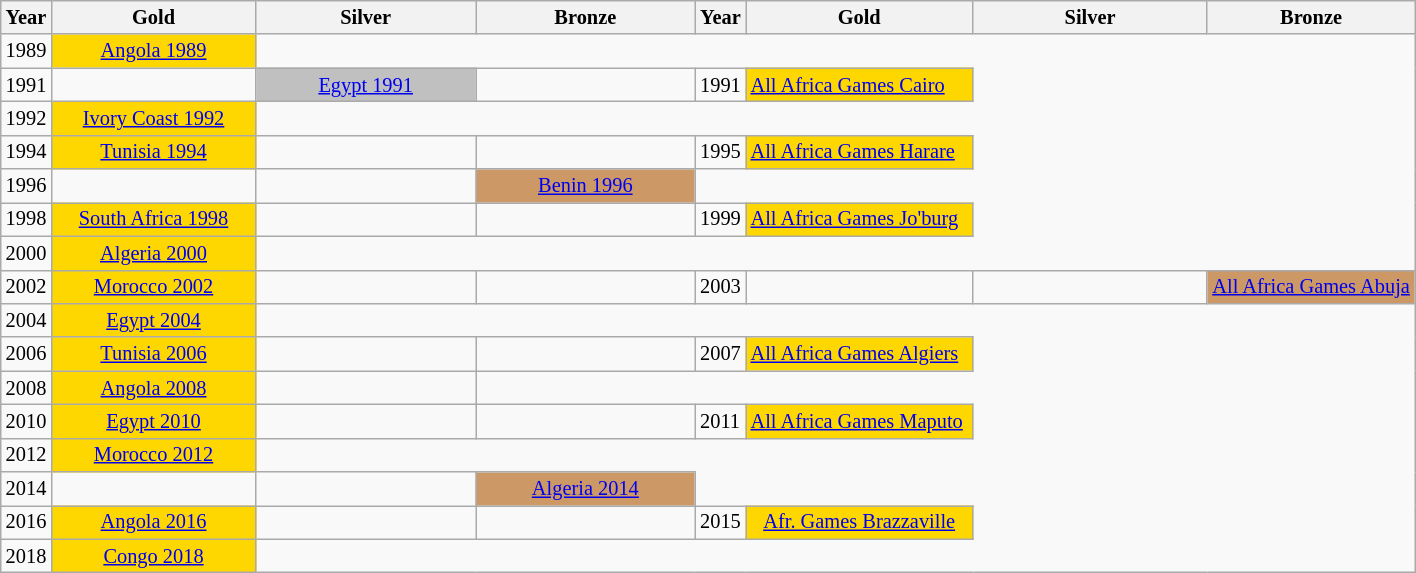<table class="wikitable" style="text-align:left; font-size:85%">
<tr>
<th>Year</th>
<th width="130">Gold</th>
<th width="140">Silver</th>
<th width="140">Bronze</th>
<th>Year</th>
<th width="145">Gold</th>
<th width="150">Silver</th>
<th>Bronze</th>
</tr>
<tr>
<td>1989</td>
<td align=center style="background:gold;"><a href='#'>Angola 1989</a></td>
</tr>
<tr>
<td>1991</td>
<td></td>
<td align=center style="background:silver;"><a href='#'>Egypt 1991</a></td>
<td></td>
<td>1991</td>
<td style="background:gold;"><a href='#'>All Africa Games Cairo</a></td>
</tr>
<tr>
<td>1992</td>
<td align=center style="background:gold;"><a href='#'>Ivory Coast 1992</a></td>
</tr>
<tr>
<td>1994</td>
<td align=center style="background:gold;"><a href='#'>Tunisia 1994</a></td>
<td></td>
<td></td>
<td>1995</td>
<td style="background:gold;"><a href='#'>All Africa Games Harare</a></td>
</tr>
<tr>
<td>1996</td>
<td></td>
<td></td>
<td align=center style="background:#cc9966;"><a href='#'>Benin 1996</a></td>
</tr>
<tr>
<td>1998</td>
<td align=center style="background:gold;"><a href='#'>South Africa 1998</a></td>
<td></td>
<td></td>
<td>1999</td>
<td style="background:gold;"><a href='#'>All Africa Games Jo'burg</a></td>
</tr>
<tr>
<td>2000</td>
<td align=center style="background:gold;"><a href='#'>Algeria 2000</a></td>
</tr>
<tr>
<td>2002</td>
<td align=center style="background:gold;"><a href='#'>Morocco 2002</a></td>
<td></td>
<td></td>
<td>2003</td>
<td></td>
<td></td>
<td style="background:#cc9966;"><a href='#'>All Africa Games Abuja</a></td>
</tr>
<tr>
<td>2004</td>
<td align=center style="background:gold;"><a href='#'>Egypt 2004</a></td>
</tr>
<tr>
<td>2006</td>
<td align=center style="background:gold;"><a href='#'>Tunisia 2006</a></td>
<td></td>
<td></td>
<td>2007</td>
<td style="background:gold;"><a href='#'>All Africa Games Algiers</a></td>
</tr>
<tr>
<td>2008</td>
<td align=center style="background:gold;"><a href='#'>Angola 2008</a></td>
<td></td>
</tr>
<tr>
<td>2010</td>
<td align=center style="background:gold;"><a href='#'>Egypt 2010</a></td>
<td></td>
<td></td>
<td>2011</td>
<td style="background:gold;"><a href='#'>All Africa Games Maputo</a></td>
</tr>
<tr>
<td>2012</td>
<td align=center  style="background:gold;"><a href='#'>Morocco 2012</a></td>
</tr>
<tr>
<td>2014</td>
<td></td>
<td></td>
<td align=center  style="background:#cc9966;"><a href='#'>Algeria 2014</a></td>
</tr>
<tr>
<td>2016</td>
<td align=center  style="background:gold;"><a href='#'>Angola 2016</a></td>
<td></td>
<td></td>
<td>2015</td>
<td align=center style="background:gold;"><a href='#'>Afr. Games Brazzaville</a></td>
</tr>
<tr>
<td>2018</td>
<td align=center  style="background:gold;"><a href='#'>Congo 2018</a></td>
</tr>
</table>
